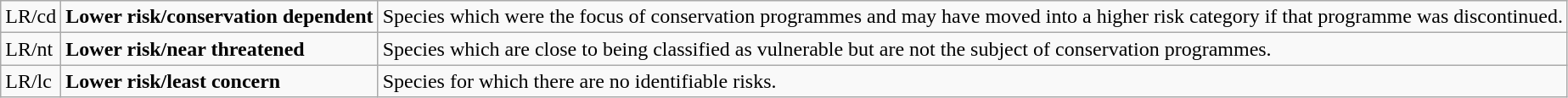<table class="wikitable" style="text-align:left">
<tr>
<td>LR/cd</td>
<td><strong>Lower risk/conservation dependent</strong></td>
<td>Species which were the focus of conservation programmes and may have moved into a higher risk category if that programme was discontinued.</td>
</tr>
<tr>
<td>LR/nt</td>
<td><strong>Lower risk/near threatened</strong></td>
<td>Species which are close to being classified as vulnerable but are not the subject of conservation programmes.</td>
</tr>
<tr>
<td>LR/lc</td>
<td><strong>Lower risk/least concern</strong></td>
<td>Species for which there are no identifiable risks.</td>
</tr>
</table>
